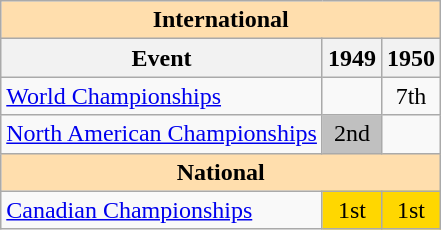<table class="wikitable" style="text-align:center">
<tr>
<th style="background-color: #ffdead; " colspan=3 align=center>International</th>
</tr>
<tr>
<th>Event</th>
<th>1949</th>
<th>1950</th>
</tr>
<tr>
<td align=left><a href='#'>World Championships</a></td>
<td></td>
<td>7th</td>
</tr>
<tr>
<td align=left><a href='#'>North American Championships</a></td>
<td bgcolor=silver>2nd</td>
<td></td>
</tr>
<tr>
<th style="background-color: #ffdead; " colspan=3 align=center>National</th>
</tr>
<tr>
<td align=left><a href='#'>Canadian Championships</a></td>
<td bgcolor=gold>1st</td>
<td bgcolor=gold>1st</td>
</tr>
</table>
